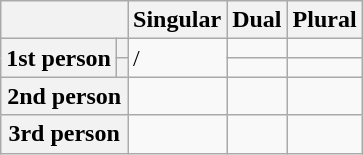<table class="wikitable">
<tr>
<th colspan="2"></th>
<th>Singular</th>
<th>Dual</th>
<th>Plural</th>
</tr>
<tr>
<th rowspan="2">1st person</th>
<th></th>
<td rowspan="2"> / </td>
<td></td>
<td></td>
</tr>
<tr>
<th></th>
<td></td>
<td></td>
</tr>
<tr>
<th colspan="2">2nd person</th>
<td></td>
<td></td>
<td></td>
</tr>
<tr>
<th colspan="2">3rd person</th>
<td></td>
<td></td>
<td></td>
</tr>
</table>
